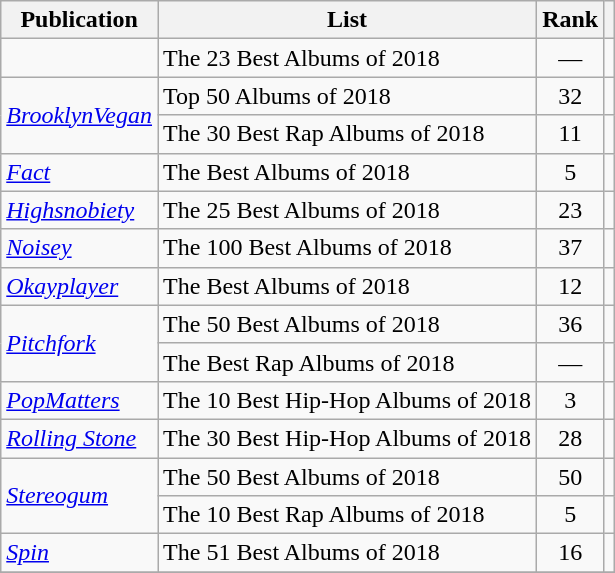<table class="sortable wikitable">
<tr>
<th>Publication</th>
<th>List</th>
<th>Rank</th>
<th class="unsortable"></th>
</tr>
<tr>
<td></td>
<td>The 23 Best Albums of 2018</td>
<td style="text-align:center;">—</td>
<td style="text-align:center;"></td>
</tr>
<tr>
<td rowspan="2"><em><a href='#'>BrooklynVegan</a></em></td>
<td>Top 50 Albums of 2018</td>
<td style="text-align:center;">32</td>
<td style="text-align:center;"></td>
</tr>
<tr>
<td>The 30 Best Rap Albums of 2018</td>
<td style="text-align:center;">11</td>
<td style="text-align:center;"></td>
</tr>
<tr>
<td><em><a href='#'>Fact</a></em></td>
<td>The Best Albums of 2018</td>
<td style="text-align:center;">5</td>
<td style="text-align:center;"></td>
</tr>
<tr>
<td><em><a href='#'>Highsnobiety</a></em></td>
<td>The 25 Best Albums of 2018</td>
<td style="text-align:center;">23</td>
<td style="text-align:center;"></td>
</tr>
<tr>
<td><em><a href='#'>Noisey</a></em></td>
<td>The 100 Best Albums of 2018</td>
<td style="text-align:center;">37</td>
<td style="text-align:center;"></td>
</tr>
<tr>
<td><em><a href='#'>Okayplayer</a></em></td>
<td>The Best Albums of 2018</td>
<td style="text-align:center;">12</td>
<td style="text-align:center;"></td>
</tr>
<tr>
<td rowspan="2"><em><a href='#'>Pitchfork</a></em></td>
<td>The 50 Best Albums of 2018</td>
<td style="text-align:center;">36</td>
<td style="text-align:center;"></td>
</tr>
<tr>
<td>The Best Rap Albums of 2018</td>
<td style="text-align:center;">—</td>
<td style="text-align:center;"></td>
</tr>
<tr>
<td><em><a href='#'>PopMatters</a></em></td>
<td>The 10 Best Hip-Hop Albums of 2018</td>
<td style="text-align:center;">3</td>
<td style="text-align:center;"></td>
</tr>
<tr>
<td><em><a href='#'>Rolling Stone</a></em></td>
<td>The 30 Best Hip-Hop Albums of 2018</td>
<td style="text-align:center;">28</td>
<td style="text-align:center;"></td>
</tr>
<tr>
<td rowspan="2"><em><a href='#'>Stereogum</a></em></td>
<td>The 50 Best Albums of 2018</td>
<td style="text-align:center;">50</td>
<td style="text-align:center;"></td>
</tr>
<tr>
<td>The 10 Best Rap Albums of 2018</td>
<td style="text-align:center;">5</td>
<td style="text-align:center;"></td>
</tr>
<tr>
<td><em><a href='#'>Spin</a></em></td>
<td>The 51 Best Albums of 2018</td>
<td style="text-align:center;">16</td>
<td style="text-align:center;"></td>
</tr>
<tr>
</tr>
</table>
